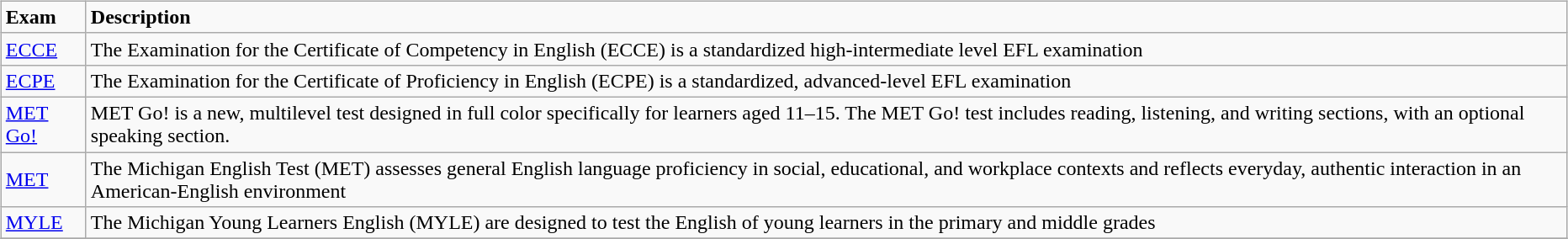<table style="width:100%; background:transparent">
<tr>
<td align="left"><br><table class="wikitable">
<tr>
<td><strong>Exam</strong></td>
<td><strong>Description</strong></td>
</tr>
<tr>
<td><a href='#'>ECCE</a></td>
<td>The Examination for the Certificate of Competency in English (ECCE) is a standardized high-intermediate level EFL examination</td>
</tr>
<tr>
<td><a href='#'>ECPE</a></td>
<td>The Examination for the Certificate of Proficiency in English (ECPE) is a standardized, advanced-level EFL examination</td>
</tr>
<tr>
<td><a href='#'>MET Go!</a></td>
<td>MET Go! is a new, multilevel test designed in full color specifically for learners aged 11–15. The MET Go! test includes reading, listening, and writing sections, with an optional speaking section.</td>
</tr>
<tr>
<td><a href='#'>MET</a></td>
<td>The Michigan English Test (MET) assesses general English language proficiency in social, educational, and workplace contexts and reflects everyday, authentic interaction in an American-English environment</td>
</tr>
<tr>
<td><a href='#'>MYLE</a></td>
<td>The Michigan Young Learners English (MYLE) are designed to test the English of young learners in the primary and middle grades</td>
</tr>
<tr>
</tr>
</table>
</td>
</tr>
</table>
